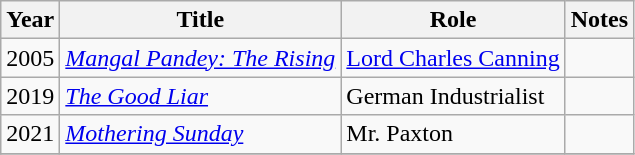<table class="wikitable sortable">
<tr>
<th>Year</th>
<th>Title</th>
<th>Role</th>
<th>Notes</th>
</tr>
<tr>
<td>2005</td>
<td><em><a href='#'>Mangal Pandey: The Rising</a></em></td>
<td><a href='#'>Lord Charles Canning</a></td>
<td></td>
</tr>
<tr>
<td>2019</td>
<td><em><a href='#'>The Good Liar</a></em></td>
<td>German Industrialist</td>
<td></td>
</tr>
<tr>
<td>2021</td>
<td><em><a href='#'>Mothering Sunday</a></em></td>
<td>Mr. Paxton</td>
<td></td>
</tr>
<tr>
</tr>
</table>
